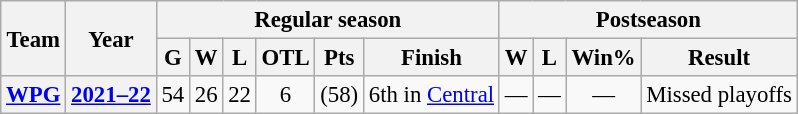<table class="wikitable" style="font-size:95%; text-align:center;">
<tr>
<th rowspan="2">Team</th>
<th rowspan="2">Year</th>
<th colspan="6">Regular season</th>
<th colspan="5">Postseason</th>
</tr>
<tr>
<th>G</th>
<th>W</th>
<th>L</th>
<th>OTL</th>
<th>Pts</th>
<th>Finish</th>
<th>W</th>
<th>L</th>
<th>Win%</th>
<th>Result</th>
</tr>
<tr>
<th><a href='#'>WPG</a></th>
<th><a href='#'>2021–22</a></th>
<td>54</td>
<td>26</td>
<td>22</td>
<td>6</td>
<td>(58)</td>
<td>6th in <a href='#'>Central</a></td>
<td>—</td>
<td>—</td>
<td>—</td>
<td>Missed playoffs</td>
</tr>
</table>
